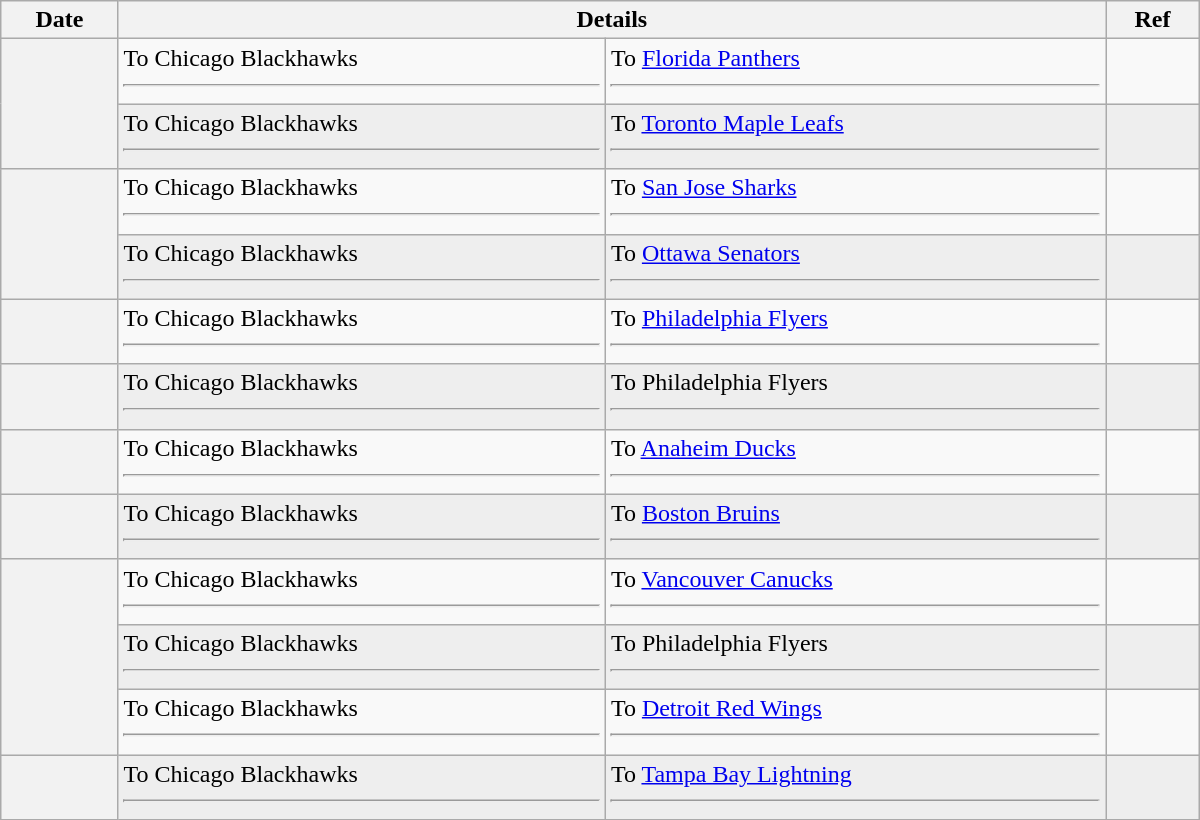<table class="wikitable plainrowheaders" style="width: 50em;">
<tr>
<th scope="col">Date</th>
<th scope="col" colspan="2">Details</th>
<th scope="col">Ref</th>
</tr>
<tr>
<th scope="row" rowspan=2></th>
<td valign="top">To Chicago Blackhawks <hr> </td>
<td valign="top">To <a href='#'>Florida Panthers</a> <hr> </td>
<td></td>
</tr>
<tr bgcolor="#eeeeee">
<td valign="top">To Chicago Blackhawks <hr> </td>
<td valign="top">To <a href='#'>Toronto Maple Leafs</a> <hr> </td>
<td></td>
</tr>
<tr>
<th scope="row" rowspan=2></th>
<td valign="top">To Chicago Blackhawks <hr> </td>
<td valign="top">To <a href='#'>San Jose Sharks</a> <hr> </td>
<td></td>
</tr>
<tr bgcolor="#eeeeee">
<td valign="top">To Chicago Blackhawks<hr> </td>
<td valign="top">To <a href='#'>Ottawa Senators</a><hr> </td>
<td></td>
</tr>
<tr>
<th scope="row"></th>
<td valign="top">To Chicago Blackhawks <hr></td>
<td valign="top">To <a href='#'>Philadelphia Flyers</a> <hr></td>
<td></td>
</tr>
<tr bgcolor="#eeeeee">
<th scope="row"></th>
<td valign="top">To Chicago Blackhawks <hr></td>
<td valign="top">To Philadelphia Flyers <hr></td>
<td></td>
</tr>
<tr>
<th scope="row"></th>
<td valign="top">To Chicago Blackhawks <hr></td>
<td valign="top">To <a href='#'>Anaheim Ducks</a> <hr></td>
<td></td>
</tr>
<tr bgcolor="#eeeeee">
<th scope="row"></th>
<td valign="top">To Chicago Blackhawks <hr> </td>
<td valign="top">To <a href='#'>Boston Bruins</a> <hr> </td>
<td></td>
</tr>
<tr>
<th scope="row" rowspan=3></th>
<td valign="top">To Chicago Blackhawks <hr></td>
<td valign="top">To <a href='#'>Vancouver Canucks</a> <hr></td>
<td></td>
</tr>
<tr bgcolor="#eeeeee">
<td valign="top">To Chicago Blackhawks <hr></td>
<td valign="top">To Philadelphia Flyers <hr></td>
<td></td>
</tr>
<tr>
<td valign="top">To Chicago Blackhawks <hr></td>
<td valign="top">To <a href='#'>Detroit Red Wings</a> <hr></td>
<td></td>
</tr>
<tr bgcolor="#eeeeee">
<th scope="row"></th>
<td valign="top">To Chicago Blackhawks <hr> </td>
<td valign="top">To <a href='#'>Tampa Bay Lightning</a> <hr> </td>
<td></td>
</tr>
</table>
